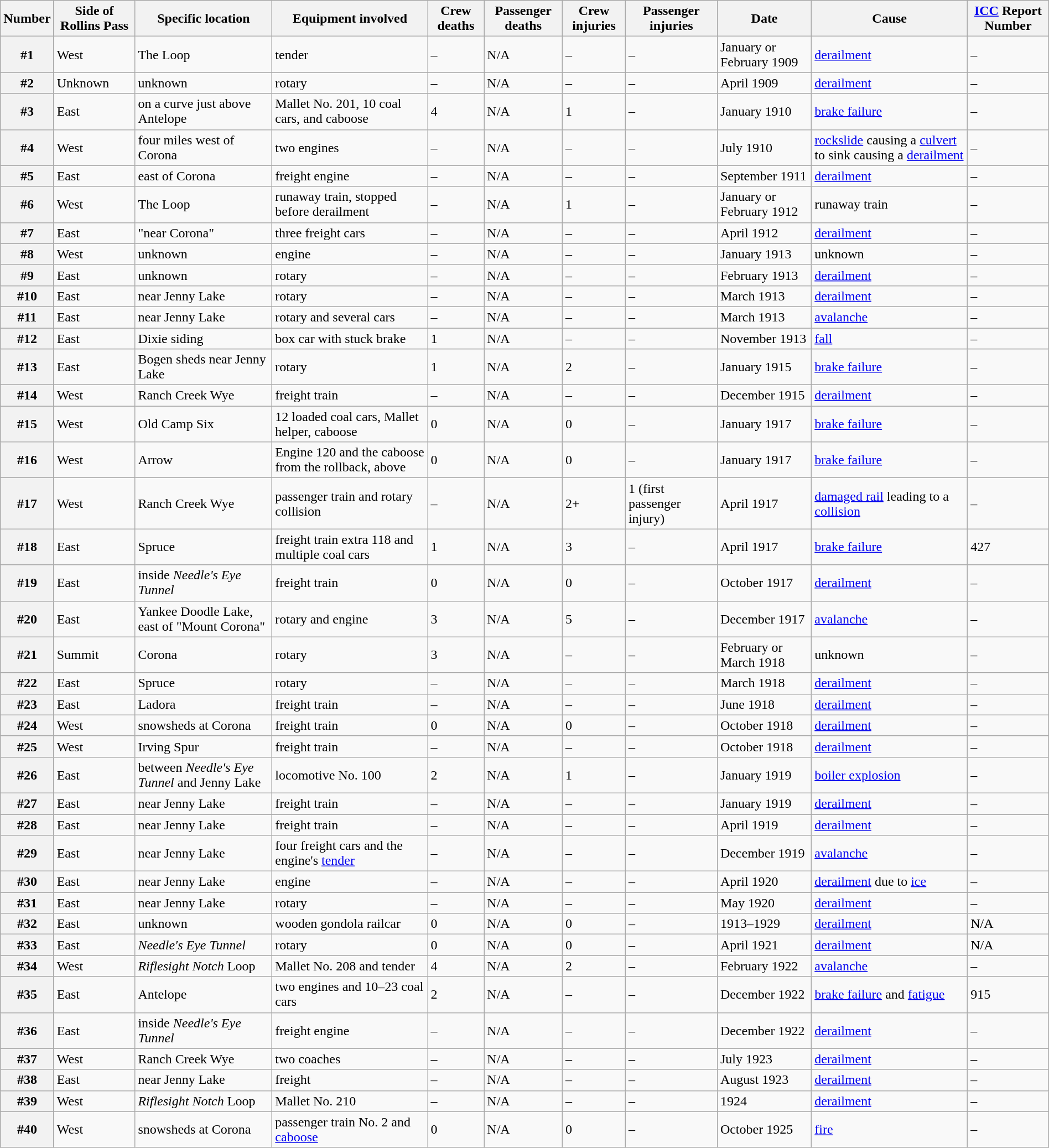<table class="wikitable sortable" style="margin-left: auto; margin-right: auto; border: none;">
<tr>
<th>Number</th>
<th>Side of Rollins Pass</th>
<th>Specific location</th>
<th>Equipment involved</th>
<th>Crew deaths</th>
<th>Passenger deaths</th>
<th>Crew injuries</th>
<th>Passenger injuries</th>
<th>Date</th>
<th>Cause</th>
<th><a href='#'>ICC</a> Report Number</th>
</tr>
<tr>
<th>#1</th>
<td>West</td>
<td>The Loop</td>
<td>tender</td>
<td>–</td>
<td>N/A</td>
<td>–</td>
<td>–</td>
<td>January or February 1909</td>
<td><a href='#'>derailment</a></td>
<td>–</td>
</tr>
<tr>
<th>#2</th>
<td>Unknown</td>
<td>unknown</td>
<td>rotary</td>
<td>–</td>
<td>N/A</td>
<td>–</td>
<td>–</td>
<td>April 1909</td>
<td><a href='#'>derailment</a></td>
<td>–</td>
</tr>
<tr>
<th>#3</th>
<td>East</td>
<td>on a curve just above Antelope</td>
<td>Mallet No. 201, 10 coal cars, and caboose</td>
<td>4</td>
<td>N/A</td>
<td>1</td>
<td>–</td>
<td>January 1910</td>
<td><a href='#'>brake failure</a></td>
<td>–</td>
</tr>
<tr>
<th>#4</th>
<td>West</td>
<td>four miles west of Corona</td>
<td>two engines</td>
<td>–</td>
<td>N/A</td>
<td>–</td>
<td>–</td>
<td>July 1910</td>
<td><a href='#'>rockslide</a> causing a <a href='#'>culvert</a> to sink causing a <a href='#'>derailment</a></td>
<td>–</td>
</tr>
<tr>
<th>#5</th>
<td>East</td>
<td>east of Corona</td>
<td>freight engine</td>
<td>–</td>
<td>N/A</td>
<td>–</td>
<td>–</td>
<td>September 1911</td>
<td><a href='#'>derailment</a></td>
<td>–</td>
</tr>
<tr>
<th>#6</th>
<td>West</td>
<td>The Loop</td>
<td>runaway train, stopped before derailment</td>
<td>–</td>
<td>N/A</td>
<td>1</td>
<td>–</td>
<td>January or February 1912</td>
<td>runaway train</td>
<td>–</td>
</tr>
<tr>
<th>#7</th>
<td>East</td>
<td>"near Corona"</td>
<td>three freight cars</td>
<td>–</td>
<td>N/A</td>
<td>–</td>
<td>–</td>
<td>April 1912</td>
<td><a href='#'>derailment</a></td>
<td>–</td>
</tr>
<tr>
<th>#8</th>
<td>West</td>
<td>unknown</td>
<td>engine</td>
<td>–</td>
<td>N/A</td>
<td>–</td>
<td>–</td>
<td>January 1913</td>
<td>unknown</td>
<td>–</td>
</tr>
<tr>
<th>#9</th>
<td>East</td>
<td>unknown</td>
<td>rotary</td>
<td>–</td>
<td>N/A</td>
<td>–</td>
<td>–</td>
<td>February 1913</td>
<td><a href='#'>derailment</a></td>
<td>–</td>
</tr>
<tr>
<th>#10</th>
<td>East</td>
<td>near Jenny Lake</td>
<td>rotary</td>
<td>–</td>
<td>N/A</td>
<td>–</td>
<td>–</td>
<td>March 1913</td>
<td><a href='#'>derailment</a></td>
<td>–</td>
</tr>
<tr>
<th>#11</th>
<td>East</td>
<td>near Jenny Lake</td>
<td>rotary and several cars</td>
<td>–</td>
<td>N/A</td>
<td>–</td>
<td>–</td>
<td>March 1913</td>
<td><a href='#'>avalanche</a></td>
<td>–</td>
</tr>
<tr>
<th>#12</th>
<td>East</td>
<td>Dixie siding</td>
<td>box car with stuck brake</td>
<td>1</td>
<td>N/A</td>
<td>–</td>
<td>–</td>
<td>November 1913</td>
<td><a href='#'>fall</a></td>
<td>–</td>
</tr>
<tr>
<th>#13</th>
<td>East</td>
<td>Bogen sheds near Jenny Lake</td>
<td>rotary</td>
<td>1</td>
<td>N/A</td>
<td>2</td>
<td>–</td>
<td>January 1915</td>
<td><a href='#'>brake failure</a></td>
<td>–</td>
</tr>
<tr>
<th>#14</th>
<td>West</td>
<td>Ranch Creek Wye</td>
<td>freight train</td>
<td>–</td>
<td>N/A</td>
<td>–</td>
<td>–</td>
<td>December 1915</td>
<td><a href='#'>derailment</a></td>
<td>–</td>
</tr>
<tr>
<th>#15</th>
<td>West</td>
<td>Old Camp Six</td>
<td>12 loaded coal cars, Mallet helper, caboose</td>
<td>0</td>
<td>N/A</td>
<td>0</td>
<td>–</td>
<td>January 1917</td>
<td><a href='#'>brake failure</a></td>
<td>–</td>
</tr>
<tr>
<th>#16</th>
<td>West</td>
<td>Arrow</td>
<td>Engine 120 and the caboose from the rollback, above</td>
<td>0</td>
<td>N/A</td>
<td>0</td>
<td>–</td>
<td>January 1917</td>
<td><a href='#'>brake failure</a></td>
<td>–</td>
</tr>
<tr>
<th>#17</th>
<td>West</td>
<td>Ranch Creek Wye</td>
<td>passenger train and rotary collision</td>
<td>–</td>
<td>N/A</td>
<td>2+</td>
<td>1 (first passenger injury)</td>
<td>April 1917</td>
<td><a href='#'>damaged rail</a> leading to a <a href='#'>collision</a></td>
<td>–</td>
</tr>
<tr>
<th>#18</th>
<td>East</td>
<td>Spruce</td>
<td>freight train extra 118 and multiple coal cars</td>
<td>1</td>
<td>N/A</td>
<td>3</td>
<td>–</td>
<td>April 1917</td>
<td><a href='#'>brake failure</a></td>
<td>427</td>
</tr>
<tr>
<th>#19</th>
<td>East</td>
<td>inside <em>Needle's Eye Tunnel</em></td>
<td>freight train</td>
<td>0</td>
<td>N/A</td>
<td>0</td>
<td>–</td>
<td>October 1917</td>
<td><a href='#'>derailment</a></td>
<td>–</td>
</tr>
<tr>
<th>#20</th>
<td>East</td>
<td>Yankee Doodle Lake, east of "Mount Corona"</td>
<td>rotary and engine</td>
<td>3</td>
<td>N/A</td>
<td>5</td>
<td>–</td>
<td>December 1917</td>
<td><a href='#'>avalanche</a></td>
<td>–</td>
</tr>
<tr>
<th>#21</th>
<td>Summit</td>
<td>Corona</td>
<td>rotary</td>
<td>3</td>
<td>N/A</td>
<td>–</td>
<td>–</td>
<td>February or March 1918</td>
<td>unknown</td>
<td>–</td>
</tr>
<tr>
<th>#22</th>
<td>East</td>
<td>Spruce</td>
<td>rotary</td>
<td>–</td>
<td>N/A</td>
<td>–</td>
<td>–</td>
<td>March 1918</td>
<td><a href='#'>derailment</a></td>
<td>–</td>
</tr>
<tr>
<th>#23</th>
<td>East</td>
<td>Ladora</td>
<td>freight train</td>
<td>–</td>
<td>N/A</td>
<td>–</td>
<td>–</td>
<td>June 1918</td>
<td><a href='#'>derailment</a></td>
<td>–</td>
</tr>
<tr>
<th>#24</th>
<td>West</td>
<td>snowsheds at Corona</td>
<td>freight train</td>
<td>0</td>
<td>N/A</td>
<td>0</td>
<td>–</td>
<td>October 1918</td>
<td><a href='#'>derailment</a></td>
<td>–</td>
</tr>
<tr>
<th>#25</th>
<td>West</td>
<td>Irving Spur</td>
<td>freight train</td>
<td>–</td>
<td>N/A</td>
<td>–</td>
<td>–</td>
<td>October 1918</td>
<td><a href='#'>derailment</a></td>
<td>–</td>
</tr>
<tr>
<th>#26</th>
<td>East</td>
<td>between <em>Needle's Eye Tunnel</em> and Jenny Lake</td>
<td>locomotive No. 100</td>
<td>2</td>
<td>N/A</td>
<td>1</td>
<td>–</td>
<td>January 1919</td>
<td><a href='#'>boiler explosion</a></td>
<td>–</td>
</tr>
<tr>
<th>#27</th>
<td>East</td>
<td>near Jenny Lake</td>
<td>freight train</td>
<td>–</td>
<td>N/A</td>
<td>–</td>
<td>–</td>
<td>January 1919</td>
<td><a href='#'>derailment</a></td>
<td>–</td>
</tr>
<tr>
<th>#28</th>
<td>East</td>
<td>near Jenny Lake</td>
<td>freight train</td>
<td>–</td>
<td>N/A</td>
<td>–</td>
<td>–</td>
<td>April 1919</td>
<td><a href='#'>derailment</a></td>
<td>–</td>
</tr>
<tr>
<th>#29</th>
<td>East</td>
<td>near Jenny Lake</td>
<td>four freight cars and the engine's <a href='#'>tender</a></td>
<td>–</td>
<td>N/A</td>
<td>–</td>
<td>–</td>
<td>December 1919</td>
<td><a href='#'>avalanche</a></td>
<td>–</td>
</tr>
<tr>
<th>#30</th>
<td>East</td>
<td>near Jenny Lake</td>
<td>engine</td>
<td>–</td>
<td>N/A</td>
<td>–</td>
<td>–</td>
<td>April 1920</td>
<td><a href='#'>derailment</a> due to <a href='#'>ice</a></td>
<td>–</td>
</tr>
<tr>
<th>#31</th>
<td>East</td>
<td>near Jenny Lake</td>
<td>rotary</td>
<td>–</td>
<td>N/A</td>
<td>–</td>
<td>–</td>
<td>May 1920</td>
<td><a href='#'>derailment</a></td>
<td>–</td>
</tr>
<tr>
<th>#32</th>
<td>East</td>
<td>unknown</td>
<td>wooden gondola railcar</td>
<td>0</td>
<td>N/A</td>
<td>0</td>
<td>–</td>
<td>1913–1929</td>
<td><a href='#'>derailment</a></td>
<td>N/A</td>
</tr>
<tr>
<th>#33</th>
<td>East</td>
<td><em>Needle's Eye Tunnel</em></td>
<td>rotary </td>
<td>0</td>
<td>N/A</td>
<td>0</td>
<td>–</td>
<td>April 1921</td>
<td><a href='#'>derailment</a></td>
<td>N/A</td>
</tr>
<tr>
<th>#34</th>
<td>West</td>
<td><em>Riflesight Notch</em> Loop</td>
<td>Mallet No. 208 and tender</td>
<td>4</td>
<td>N/A</td>
<td>2</td>
<td>–</td>
<td>February 1922</td>
<td><a href='#'>avalanche</a></td>
<td>–</td>
</tr>
<tr>
<th>#35</th>
<td>East</td>
<td>Antelope</td>
<td>two engines and 10–23 coal cars</td>
<td>2</td>
<td>N/A</td>
<td>–</td>
<td>–</td>
<td>December 1922</td>
<td><a href='#'>brake failure</a> and <a href='#'>fatigue</a></td>
<td>915</td>
</tr>
<tr>
<th>#36</th>
<td>East</td>
<td>inside <em>Needle's Eye Tunnel</em></td>
<td>freight engine</td>
<td>–</td>
<td>N/A</td>
<td>–</td>
<td>–</td>
<td>December 1922</td>
<td><a href='#'>derailment</a></td>
<td>–</td>
</tr>
<tr>
<th>#37</th>
<td>West</td>
<td>Ranch Creek Wye</td>
<td>two coaches</td>
<td>–</td>
<td>N/A</td>
<td>–</td>
<td>–</td>
<td>July 1923</td>
<td><a href='#'>derailment</a></td>
<td>–</td>
</tr>
<tr>
<th>#38</th>
<td>East</td>
<td>near Jenny Lake</td>
<td>freight</td>
<td>–</td>
<td>N/A</td>
<td>–</td>
<td>–</td>
<td>August 1923</td>
<td><a href='#'>derailment</a></td>
<td>–</td>
</tr>
<tr>
<th>#39</th>
<td>West</td>
<td><em>Riflesight Notch</em> Loop</td>
<td>Mallet No. 210</td>
<td>–</td>
<td>N/A</td>
<td>–</td>
<td>–</td>
<td>1924</td>
<td><a href='#'>derailment</a></td>
<td>–</td>
</tr>
<tr>
<th>#40</th>
<td>West</td>
<td>snowsheds at Corona</td>
<td>passenger train No. 2 and <a href='#'>caboose</a></td>
<td>0</td>
<td>N/A</td>
<td>0</td>
<td>–</td>
<td>October 1925</td>
<td><a href='#'>fire</a></td>
<td>–</td>
</tr>
</table>
